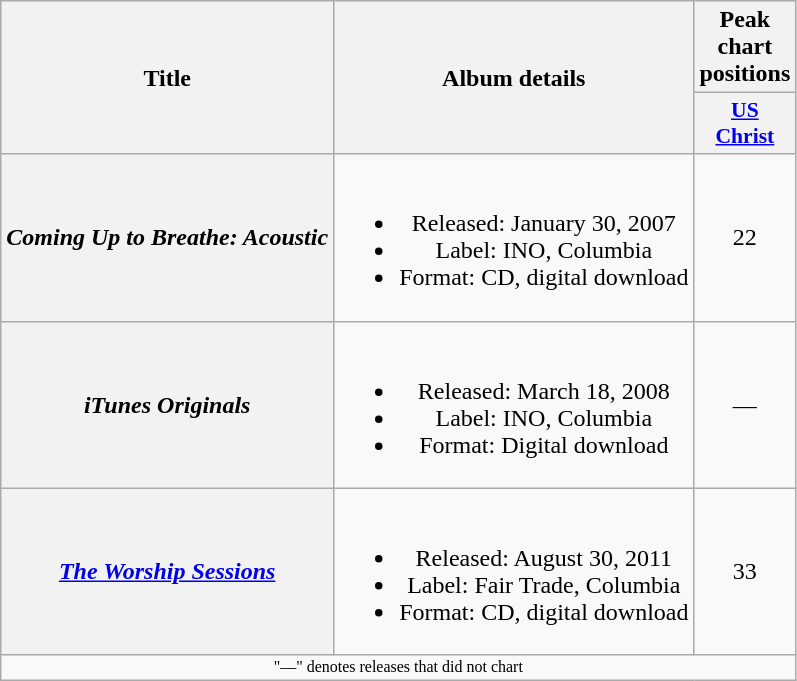<table class="wikitable plainrowheaders" style="text-align:center;">
<tr>
<th scope="col" rowspan="2">Title</th>
<th scope="col" rowspan="2">Album details</th>
<th scope="col">Peak chart positions</th>
</tr>
<tr>
<th style="width:3em; font-size:90%"><a href='#'>US<br>Christ</a><br></th>
</tr>
<tr>
<th scope="row"><em>Coming Up to Breathe: Acoustic</em></th>
<td><br><ul><li>Released: January 30, 2007</li><li>Label: INO, Columbia</li><li>Format: CD, digital download</li></ul></td>
<td>22</td>
</tr>
<tr>
<th scope="row"><em>iTunes Originals</em></th>
<td><br><ul><li>Released: March 18, 2008</li><li>Label: INO, Columbia</li><li>Format: Digital download</li></ul></td>
<td>—</td>
</tr>
<tr>
<th scope="row"><em><a href='#'>The Worship Sessions</a></em></th>
<td><br><ul><li>Released: August 30, 2011</li><li>Label: Fair Trade, Columbia</li><li>Format: CD, digital download</li></ul></td>
<td>33</td>
</tr>
<tr>
<td colspan="10" style="font-size:8pt">"—" denotes releases that did not chart</td>
</tr>
</table>
